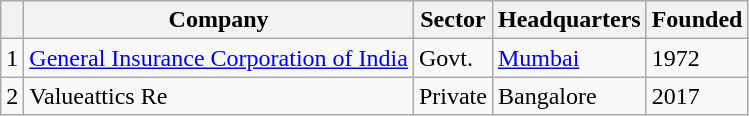<table class="wikitable sortable">
<tr>
<th></th>
<th>Company</th>
<th>Sector</th>
<th>Headquarters</th>
<th>Founded</th>
</tr>
<tr>
<td>1</td>
<td><a href='#'>General Insurance Corporation of India</a></td>
<td>Govt.</td>
<td><a href='#'>Mumbai</a></td>
<td>1972</td>
</tr>
<tr>
<td>2</td>
<td>Valueattics Re</td>
<td>Private</td>
<td>Bangalore</td>
<td>2017</td>
</tr>
</table>
